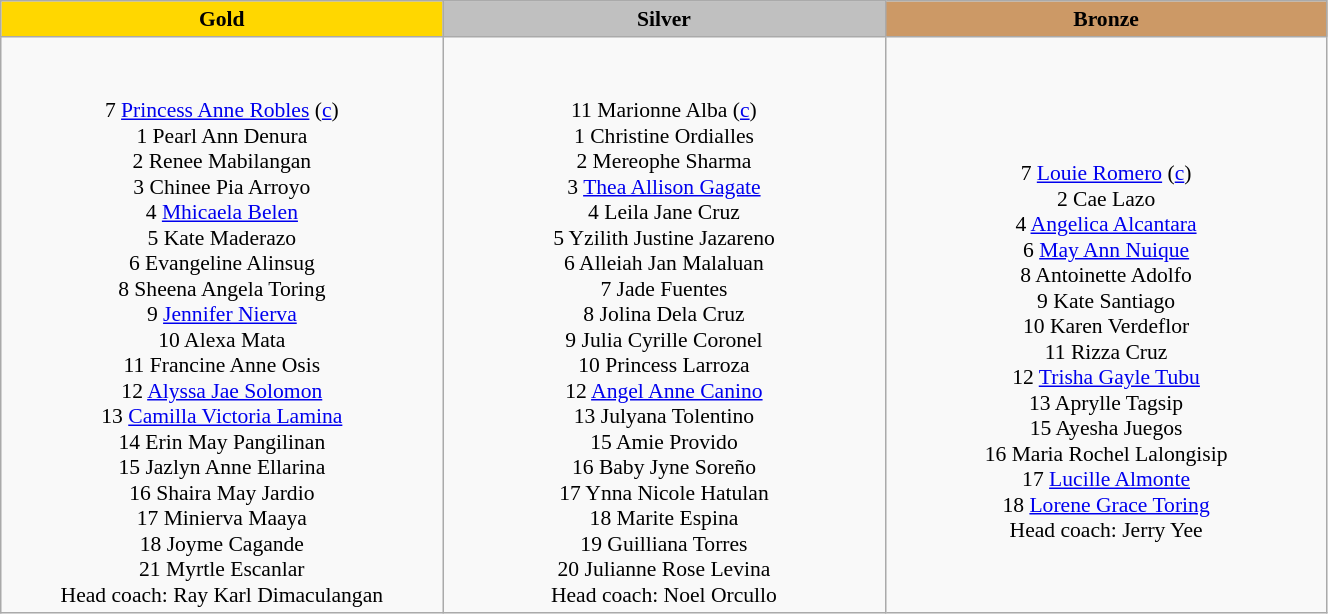<table class="wikitable" style="text-align:center; font-size:90%">
<tr>
<th style="width:20em; background:gold">Gold</th>
<th style="width:20em; background:silver">Silver</th>
<th style="width:20em; background:#cc9966">Bronze</th>
</tr>
<tr>
<td><big><strong></strong></big><br><br>7 <a href='#'>Princess Anne Robles</a> (<a href='#'>c</a>)<br>
1 Pearl Ann Denura <br>
2 Renee Mabilangan <br>
3 Chinee Pia Arroyo <br>
4 <a href='#'>Mhicaela Belen</a><br>
5 Kate Maderazo <br>
6 Evangeline Alinsug<br>
8 Sheena Angela Toring<br>
9 <a href='#'>Jennifer Nierva</a><br>
10 Alexa Mata <br>
11 Francine Anne Osis<br>
12 <a href='#'>Alyssa Jae Solomon</a><br>
13 <a href='#'>Camilla Victoria Lamina</a><br>
14 Erin May Pangilinan<br>
15 Jazlyn Anne Ellarina<br>
16 Shaira May Jardio<br>
17 Minierva Maaya<br>
18 Joyme Cagande<br>
21 Myrtle Escanlar<br>Head coach: Ray Karl Dimaculangan</td>
<td><big></big><br><br>11 Marionne Alba (<a href='#'>c</a>)<br>
1 Christine Ordialles <br>
2 Mereophe Sharma<br>
3 <a href='#'>Thea Allison Gagate</a><br>
4 Leila Jane Cruz<br>
5 Yzilith Justine Jazareno <br>
6 Alleiah Jan Malaluan<br>
7 Jade Fuentes <br>
8 Jolina Dela Cruz <br>
9 Julia Cyrille Coronel<br>
10 Princess Larroza<br>
12 <a href='#'>Angel Anne Canino</a><br>
13 Julyana Tolentino <br>
15 Amie Provido <br>
16 Baby Jyne Soreño<br>
17 Ynna Nicole Hatulan<br>
18 Marite Espina<br>
19 Guilliana Torres<br>
20 Julianne Rose Levina<br>Head coach: Noel Orcullo</td>
<td><big></big><br><br>7 <a href='#'>Louie Romero</a> (<a href='#'>c</a>)<br>
2 Cae Lazo<br>
4 <a href='#'>Angelica Alcantara</a><br>
6 <a href='#'>May Ann Nuique</a><br>
8 Antoinette Adolfo<br>
9 Kate Santiago<br>
10 Karen Verdeflor<br>
11 Rizza Cruz<br>
12 <a href='#'>Trisha Gayle Tubu</a><br>
13 Aprylle Tagsip<br>
15 Ayesha Juegos<br>
16 Maria Rochel Lalongisip<br>
17 <a href='#'>Lucille Almonte</a><br>
18 <a href='#'>Lorene Grace Toring</a><br>Head coach: Jerry Yee</td>
</tr>
</table>
